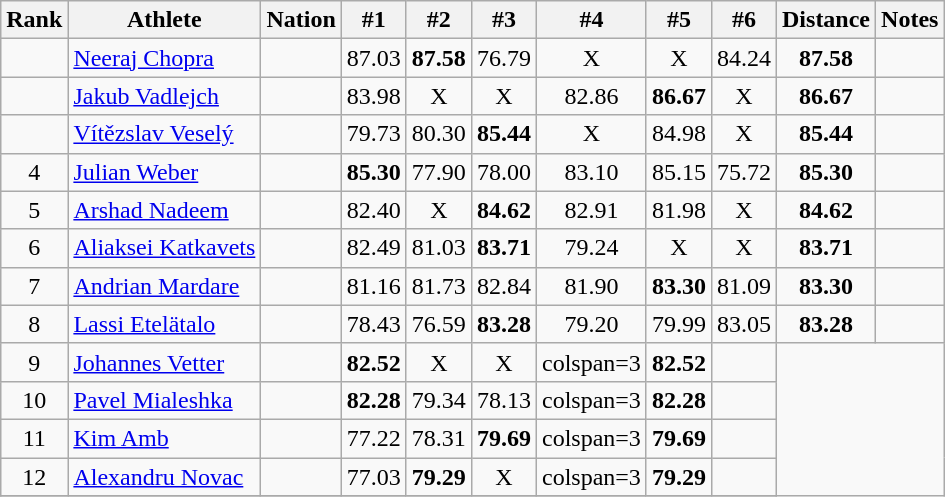<table class="wikitable sortable" style="text-align:center">
<tr>
<th>Rank</th>
<th>Athlete</th>
<th>Nation</th>
<th>#1</th>
<th>#2</th>
<th>#3</th>
<th>#4</th>
<th>#5</th>
<th>#6</th>
<th>Distance</th>
<th>Notes</th>
</tr>
<tr>
<td></td>
<td align="left"><a href='#'>Neeraj Chopra</a></td>
<td align="left"></td>
<td>87.03</td>
<td><strong>87.58</strong></td>
<td>76.79</td>
<td data-sort-value=1.00>X</td>
<td data-sort-value=1.00>X</td>
<td>84.24</td>
<td><strong>87.58</strong></td>
<td></td>
</tr>
<tr>
<td></td>
<td align="left"><a href='#'>Jakub Vadlejch</a></td>
<td align="left"></td>
<td>83.98</td>
<td data-sort-value=1.00>X</td>
<td data-sort-value=1.00>X</td>
<td>82.86</td>
<td><strong>86.67</strong></td>
<td data-sort-value=1.00>X</td>
<td><strong>86.67</strong></td>
<td></td>
</tr>
<tr>
<td></td>
<td align="left"><a href='#'>Vítězslav Veselý</a></td>
<td align="left"></td>
<td>79.73</td>
<td>80.30</td>
<td><strong>85.44</strong></td>
<td data-sort-value=1.00>X</td>
<td>84.98</td>
<td data-sort-value=1.00>X</td>
<td><strong>85.44</strong></td>
<td></td>
</tr>
<tr>
<td>4</td>
<td align="left"><a href='#'>Julian Weber</a></td>
<td align="left"></td>
<td><strong>85.30</strong></td>
<td>77.90</td>
<td>78.00</td>
<td>83.10</td>
<td>85.15</td>
<td>75.72</td>
<td><strong>85.30</strong></td>
<td></td>
</tr>
<tr>
<td>5</td>
<td align="left"><a href='#'>Arshad Nadeem</a></td>
<td align="left"></td>
<td>82.40</td>
<td data-sort-value=1.00>X</td>
<td><strong>84.62</strong></td>
<td>82.91</td>
<td>81.98</td>
<td data-sort-value=1.00>X</td>
<td><strong>84.62</strong></td>
<td></td>
</tr>
<tr>
<td>6</td>
<td align="left"><a href='#'>Aliaksei Katkavets</a></td>
<td align="left"></td>
<td>82.49</td>
<td>81.03</td>
<td><strong>83.71</strong></td>
<td>79.24</td>
<td data-sort-value=1.00>X</td>
<td data-sort-value=1.00>X</td>
<td><strong>83.71</strong></td>
<td></td>
</tr>
<tr>
<td>7</td>
<td align="left"><a href='#'>Andrian Mardare</a></td>
<td align="left"></td>
<td>81.16</td>
<td>81.73</td>
<td>82.84</td>
<td>81.90</td>
<td><strong>83.30</strong></td>
<td>81.09</td>
<td><strong>83.30</strong></td>
<td></td>
</tr>
<tr>
<td>8</td>
<td align="left"><a href='#'>Lassi Etelätalo</a></td>
<td align="left"></td>
<td>78.43</td>
<td>76.59</td>
<td><strong>83.28</strong></td>
<td>79.20</td>
<td>79.99</td>
<td>83.05</td>
<td><strong>83.28</strong></td>
<td></td>
</tr>
<tr>
<td>9</td>
<td align="left"><a href='#'>Johannes Vetter</a></td>
<td align="left"></td>
<td><strong>82.52</strong></td>
<td data-sort-value=1.00>X</td>
<td data-sort-value=1.00>X</td>
<td>colspan=3 </td>
<td><strong>82.52</strong></td>
<td></td>
</tr>
<tr>
<td>10</td>
<td align="left"><a href='#'>Pavel Mialeshka</a></td>
<td align="left"></td>
<td><strong>82.28</strong></td>
<td>79.34</td>
<td>78.13</td>
<td>colspan=3</td>
<td><strong>82.28</strong></td>
<td></td>
</tr>
<tr>
<td>11</td>
<td align="left"><a href='#'>Kim Amb</a></td>
<td align="left"></td>
<td>77.22</td>
<td>78.31</td>
<td><strong>79.69</strong></td>
<td>colspan=3</td>
<td><strong>79.69</strong></td>
<td></td>
</tr>
<tr>
<td>12</td>
<td align="left"><a href='#'>Alexandru Novac</a></td>
<td align="left"></td>
<td>77.03</td>
<td><strong>79.29</strong></td>
<td data-sort-value=1.00>X</td>
<td>colspan=3</td>
<td><strong>79.29</strong></td>
<td></td>
</tr>
<tr>
</tr>
</table>
